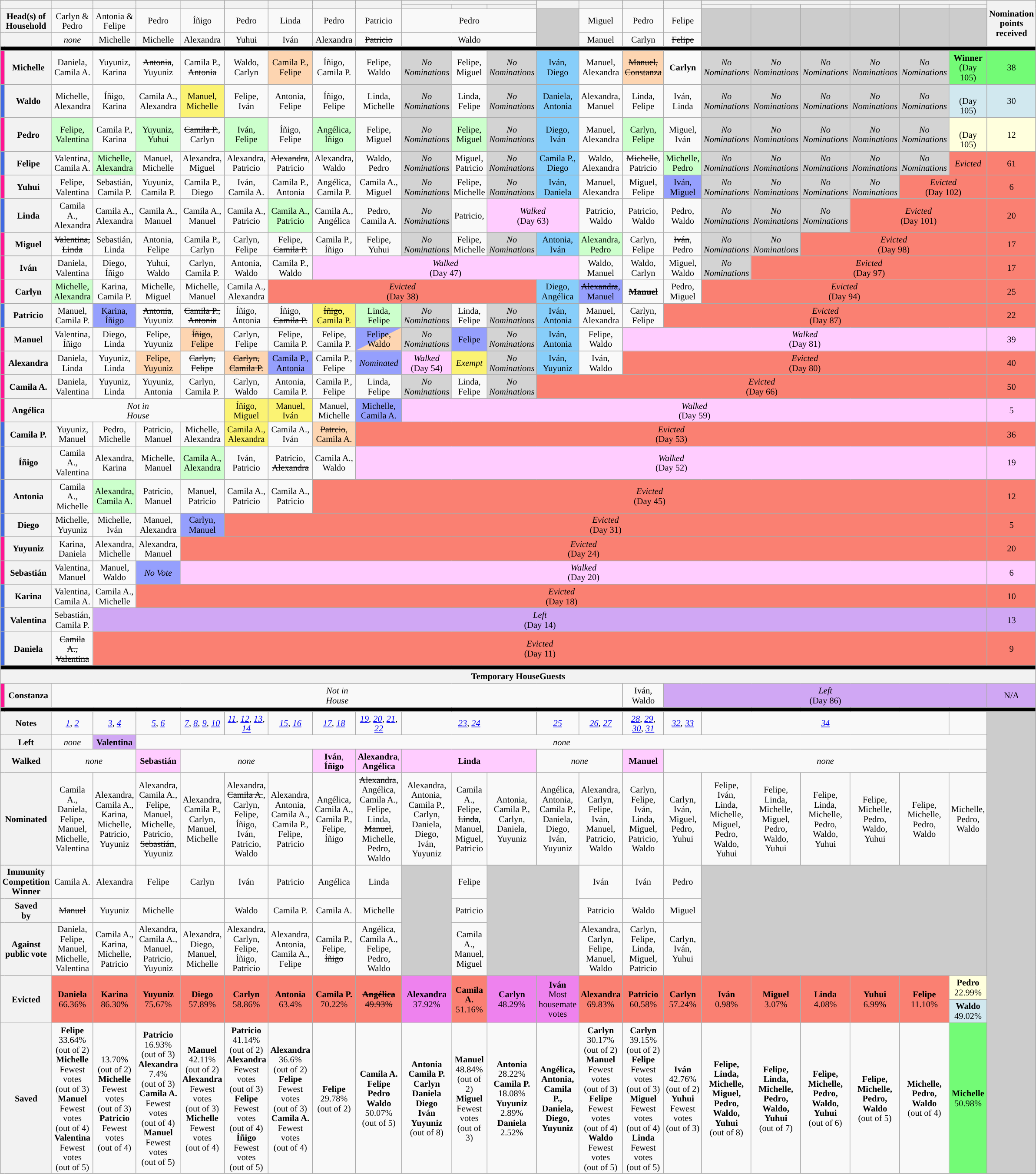<table class="wikitable" style="text-align:center; line-height:15px; font-size:85%">
<tr>
<th colspan="2" rowspan="2" style="width:6%"></th>
<th rowspan="2" style="width:6%"></th>
<th rowspan="2" style="width:6%"></th>
<th rowspan="2" style="width:6%"></th>
<th rowspan="2" style="width:6%"></th>
<th rowspan="2" style="width:6%"></th>
<th rowspan="2" style="width:6%"></th>
<th rowspan="2" style="width:6%"></th>
<th rowspan="2" style="width:6%"></th>
<th colspan="3"></th>
<th rowspan="2" style="width:6%"></th>
<th rowspan="2" style="width:6%"></th>
<th rowspan="2" style="width:6%"></th>
<th rowspan="2" style="width:6%"></th>
<th colspan="3"></th>
<th colspan="3"></th>
<th rowspan="4" style="width:6%">Nomination points received</th>
</tr>
<tr>
<th></th>
<th></th>
<th></th>
<th></th>
<th></th>
<th></th>
<th></th>
<th></th>
<th></th>
</tr>
<tr>
<th colspan=2>Head(s) of Household</th>
<td>Carlyn & Pedro</td>
<td>Antonia & Felipe</td>
<td>Pedro</td>
<td>Íñigo</td>
<td>Pedro</td>
<td>Linda</td>
<td>Pedro</td>
<td>Patricio</td>
<td colspan=3>Pedro</td>
<td rowspan="2" style="background:#ccc"></td>
<td>Miguel</td>
<td>Pedro</td>
<td>Felipe</td>
<td rowspan="2" style="background:#ccc"></td>
<td rowspan="2" style="background:#ccc"></td>
<td rowspan="2" style="background:#ccc"></td>
<td rowspan="2" style="background:#ccc"></td>
<td rowspan="2" style="background:#ccc"></td>
<td rowspan="2" style="background:#ccc"></td>
</tr>
<tr>
<th colspan="2"></th>
<td><em>none</em></td>
<td>Michelle</td>
<td>Michelle</td>
<td>Alexandra</td>
<td>Yuhui</td>
<td>Iván</td>
<td>Alexandra</td>
<td><s>Patricio</s></td>
<td colspan=3>Waldo</td>
<td>Manuel</td>
<td>Carlyn</td>
<td><s>Felipe</s></td>
</tr>
<tr>
<th colspan="25" style="background:#000"></th>
</tr>
<tr>
<td style="background:DeepPink"></td>
<th>Michelle</th>
<td>Daniela, Camila A.</td>
<td>Yuyuniz, Karina</td>
<td><s>Antonia</s>, Yuyuniz</td>
<td>Camila P., <s>Antonia</s></td>
<td>Waldo, Carlyn</td>
<td bgcolor="#FDD5B1">Camila P., Felipe</td>
<td>Íñigo, Camila P.</td>
<td>Felipe, Waldo</td>
<td bgcolor=lightgray><em>No Nominations</em></td>
<td>Felipe, Miguel</td>
<td bgcolor=lightgray><em>No Nominations</em></td>
<td bgcolor=#87CEFA>Iván,<br> Diego</td>
<td>Manuel, Alexandra</td>
<td bgcolor="#FDD5B1"><s>Manuel,<br>Constanza</s></td>
<td><strong>Carlyn</strong></td>
<td bgcolor=lightgray><em>No Nominations</em></td>
<td bgcolor=lightgray><em>No Nominations</em></td>
<td bgcolor=lightgray><em>No Nominations</em></td>
<td bgcolor=lightgray><em>No Nominations</em></td>
<td bgcolor=lightgray><em>No Nominations</em></td>
<td bgcolor=#73FB76><strong>Winner</strong><br>(Day 105)</td>
<td bgcolor=#73FB76>38</td>
</tr>
<tr>
<td style="background:RoyalBlue"></td>
<th>Waldo</th>
<td>Michelle, Alexandra</td>
<td>Íñigo, Karina</td>
<td>Camila A., Alexandra</td>
<td bgcolor="#FBF373">Manuel, Michelle</td>
<td>Felipe, Iván</td>
<td>Antonia, Felipe</td>
<td>Íñigo, Felipe</td>
<td>Linda, Michelle</td>
<td bgcolor=lightgray><em>No Nominations</em></td>
<td>Linda, Felipe</td>
<td bgcolor=lightgray><em>No Nominations</em></td>
<td bgcolor=#87CEFA>Daniela, Antonia</td>
<td>Alexandra, Manuel</td>
<td>Linda, Felipe</td>
<td>Iván, Linda</td>
<td bgcolor=lightgray><em>No Nominations</em></td>
<td bgcolor=lightgray><em>No Nominations</em></td>
<td bgcolor=lightgray><em>No Nominations</em></td>
<td bgcolor=lightgray><em>No Nominations</em></td>
<td bgcolor=lightgray><em>No Nominations</em></td>
<td bgcolor=#D1E8EF><br>(Day 105)</td>
<td bgcolor=#D1E8EF>30</td>
</tr>
<tr>
<td style="background:DeepPink"></td>
<th>Pedro</th>
<td style="background:#CCFFCC;">Felipe, Valentina</td>
<td>Camila P., Karina</td>
<td style="background:#CCFFCC;">Yuyuniz, Yuhui</td>
<td><s>Camila P.</s>, Carlyn</td>
<td style="background:#CCFFCC;">Iván, Felipe</td>
<td>Íñigo, Felipe</td>
<td style="background:#CCFFCC;">Angélica, Íñigo</td>
<td>Felipe, Miguel</td>
<td bgcolor=lightgray><em>No Nominations</em></td>
<td style="background:#CCFFCC;">Felipe, Miguel</td>
<td bgcolor=lightgray><em>No Nominations</em></td>
<td bgcolor=#87CEFA>Diego,<br> Iván</td>
<td>Manuel, Alexandra</td>
<td style="background:#CCFFCC;">Carlyn, Felipe</td>
<td>Miguel, Iván</td>
<td bgcolor=lightgray><em>No Nominations</em></td>
<td bgcolor=lightgray><em>No Nominations</em></td>
<td bgcolor=lightgray><em>No Nominations</em></td>
<td bgcolor=lightgray><em>No Nominations</em></td>
<td bgcolor=lightgray><em>No Nominations</em></td>
<td bgcolor=#FFFFDD><br>(Day 105)</td>
<td bgcolor=#FFFFDD>12</td>
</tr>
<tr>
<td style="background:RoyalBlue"></td>
<th>Felipe</th>
<td>Valentina, Camila A.</td>
<td style="background:#CCFFCC;">Michelle, Alexandra</td>
<td>Manuel, Michelle</td>
<td>Alexandra, Miguel</td>
<td>Alexandra, Patricio</td>
<td><s>Alexandra</s>, Patricio</td>
<td>Alexandra, Waldo</td>
<td>Waldo, Pedro</td>
<td bgcolor=lightgray><em>No Nominations</em></td>
<td>Miguel, Patricio</td>
<td bgcolor=lightgray><em>No Nominations</em></td>
<td bgcolor=#87CEFA>Camila P., Diego</td>
<td>Waldo, Alexandra</td>
<td><s>Michelle</s>, Patricio</td>
<td style="background:#CCFFCC;">Michelle, Pedro</td>
<td bgcolor=lightgray><em>No Nominations</em></td>
<td bgcolor=lightgray><em>No Nominations</em></td>
<td bgcolor=lightgray><em>No Nominations</em></td>
<td bgcolor=lightgray><em>No Nominations</em></td>
<td bgcolor=lightgray><em>No Nominations</em></td>
<td style="background:salmon"><em>Evicted</em><br></td>
<td style="background:salmon">61</td>
</tr>
<tr>
<td style="background:DeepPink"></td>
<th>Yuhui</th>
<td>Felipe, Valentina</td>
<td>Sebastián, Camila P.</td>
<td>Yuyuniz, Camila P.</td>
<td>Camila P., Diego</td>
<td>Iván, Camila A.</td>
<td>Camila P., Antonia</td>
<td>Angélica, Camila P.</td>
<td>Camila A., Miguel</td>
<td bgcolor=lightgray><em>No Nominations</em></td>
<td>Felipe, Michelle</td>
<td bgcolor=lightgray><em>No Nominations</em></td>
<td bgcolor=#87CEFA>Iván,<br> Daniela</td>
<td>Manuel, Alexandra</td>
<td>Miguel, Felipe</td>
<td style="background:#959FFD">Iván, Miguel</td>
<td bgcolor=lightgray><em>No Nominations</em></td>
<td bgcolor=lightgray><em>No Nominations</em></td>
<td bgcolor=lightgray><em>No Nominations</em></td>
<td bgcolor=lightgray><em>No Nominations</em></td>
<td colspan="2" style="background:salmon"><em>Evicted</em><br>(Day 102)</td>
<td style="background:salmon">6</td>
</tr>
<tr>
<td style="background:RoyalBlue"></td>
<th>Linda</th>
<td>Camila A., Alexandra</td>
<td>Camila A., Alexandra</td>
<td>Camila A., Manuel</td>
<td>Camila A., Manuel</td>
<td>Camila A., Patricio</td>
<td style="background:#CCFFCC;">Camila A., Patricio</td>
<td>Camila A., Angélica</td>
<td>Pedro, Camila A.</td>
<td bgcolor=lightgray><em>No Nominations</em></td>
<td>Patricio, </td>
<td colspan="2" style="background:#fcf; "><em>Walked</em><br>(Day 63)</td>
<td>Patricio, Waldo</td>
<td>Patricio, Waldo</td>
<td>Pedro, Waldo</td>
<td bgcolor=lightgray><em>No Nominations</em></td>
<td bgcolor=lightgray><em>No Nominations</em></td>
<td bgcolor=lightgray><em>No Nominations</em></td>
<td colspan="3" style="background:salmon"><em>Evicted</em><br>(Day 101)</td>
<td style="background:salmon">20</td>
</tr>
<tr>
<td style="background:DeepPink"></td>
<th>Miguel</th>
<td><s>Valentina, Linda</s></td>
<td>Sebastián, Linda</td>
<td>Antonia, Felipe</td>
<td>Camila P., Carlyn</td>
<td>Carlyn, Felipe</td>
<td>Felipe, <s>Camila P.</s></td>
<td>Camila P., Íñigo</td>
<td>Felipe, Yuhui</td>
<td bgcolor=lightgray><em>No Nominations</em></td>
<td>Felipe, Michelle</td>
<td bgcolor=lightgray><em>No Nominations</em></td>
<td bgcolor=#87CEFA>Antonia,<br> Iván</td>
<td style="background:#CCFFCC;">Alexandra, Pedro</td>
<td>Carlyn, Felipe</td>
<td><s>Iván</s>, Pedro</td>
<td bgcolor=lightgray><em>No Nominations</em></td>
<td bgcolor=lightgray><em>No Nominations</em></td>
<td colspan="4" style="background:salmon"><em>Evicted</em><br>(Day 98)</td>
<td style="background:salmon">17</td>
</tr>
<tr>
<td style="background:DeepPink"></td>
<th>Iván</th>
<td>Daniela, Valentina</td>
<td>Diego, Íñigo</td>
<td>Yuhui, Waldo</td>
<td>Carlyn, Camila P.</td>
<td>Antonia, Waldo</td>
<td>Camila P., Waldo</td>
<td colspan="6" style="background:#fcf; "><em>Walked</em><br>(Day 47)</td>
<td>Waldo, Manuel</td>
<td>Waldo, Carlyn</td>
<td>Miguel, Waldo</td>
<td bgcolor=lightgray><em>No Nominations</em></td>
<td colspan="5" style="background:salmon"><em>Evicted</em><br>(Day 97)</td>
<td style="background:salmon">17</td>
</tr>
<tr>
<td style="background:DeepPink"></td>
<th>Carlyn</th>
<td style="background:#CCFFCC;">Michelle, Alexandra</td>
<td>Karina, Camila P.</td>
<td>Michelle, Miguel</td>
<td>Michelle, Manuel</td>
<td>Camila A., Alexandra</td>
<td colspan="6" style="background:salmon"><em>Evicted</em><br>(Day 38)</td>
<td bgcolor=#87CEFA>Diego, Angélica</td>
<td style="background:#959FFD"><s>Alexandra</s>, Manuel</td>
<td><s><strong>Manuel</strong></s></td>
<td>Pedro, Miguel</td>
<td colspan="6" style="background:salmon"><em>Evicted</em><br>(Day 94)</td>
<td style="background:salmon">25</td>
</tr>
<tr>
<td style="background:RoyalBlue"></td>
<th>Patricio</th>
<td>Manuel, Camila P.</td>
<td style="background:#959FFD">Karina, Íñigo</td>
<td><s>Antonia</s>, Yuyuniz</td>
<td><s>Camila P., Antonia</s></td>
<td>Íñigo, Antonia</td>
<td>Íñigo, <s>Camila P.</s></td>
<td bgcolor="#FBF373"><s>Íñigo</s>, Camila P.</td>
<td style="background:#CCFFCC;">Linda, Felipe</td>
<td bgcolor=lightgray><em>No Nominations</em></td>
<td>Linda, Felipe</td>
<td bgcolor=lightgray><em>No Nominations</em></td>
<td bgcolor=#87CEFA>Iván,<br> Antonia</td>
<td>Manuel, Alexandra</td>
<td>Carlyn, Felipe</td>
<td colspan="7" style="background:salmon"><em>Evicted</em><br>(Day 87)</td>
<td style="background:salmon">22</td>
</tr>
<tr>
<td style="background:DeepPink"></td>
<th>Manuel</th>
<td>Valentina, Íñigo</td>
<td>Diego, Linda</td>
<td>Felipe, Yuyuniz</td>
<td bgcolor="#FDD5B1"><s>Íñigo</s>, Felipe</td>
<td>Carlyn, Felipe</td>
<td>Felipe, Camila P.</td>
<td>Felipe, Camila P.</td>
<td style="background-image: linear-gradient(to right bottom, #959FFD 50%, #FDD5B1 50%);">Felipe, Waldo</td>
<td bgcolor=lightgray><em>No Nominations</em></td>
<td style="background:#959FFD"> Felipe</td>
<td bgcolor=lightgray><em>No Nominations</em></td>
<td bgcolor=#87CEFA>Iván,<br> Antonia</td>
<td>Felipe, Waldo</td>
<td colspan="8" style="background:#fcf; "><em>Walked</em><br>(Day 81)</td>
<td style="background:#fcf; ">39</td>
</tr>
<tr>
<td style="background:DeepPink"></td>
<th>Alexandra</th>
<td>Daniela, Linda</td>
<td>Yuyuniz, Linda</td>
<td bgcolor="#FDD5B1">Felipe, Yuyuniz</td>
<td><s>Carlyn, Felipe</s></td>
<td bgcolor="#FDD5B1"><s>Carlyn, Camila P.</s></td>
<td style="background:#959FFD">Camila P., Antonia</td>
<td>Camila P., Felipe</td>
<td style="background:#959FFD"><em>Nominated</em></td>
<td style="background:#fcf; "><em>Walked</em><br>(Day 54)</td>
<td bgcolor="#FBF373"><em>Exempt</em></td>
<td bgcolor=lightgray><em>No Nominations</em></td>
<td bgcolor=#87CEFA>Iván,<br> Yuyuniz</td>
<td>Iván, Waldo</td>
<td colspan="8" style="background:salmon"><em>Evicted</em><br>(Day 80)</td>
<td style="background:salmon">40</td>
</tr>
<tr>
<td style="background:DeepPink"></td>
<th>Camila A.</th>
<td>Daniela, Valentina</td>
<td>Yuyuniz, Linda</td>
<td>Yuyuniz, Antonia</td>
<td>Carlyn, Camila P.</td>
<td>Carlyn, Waldo</td>
<td>Antonia, Camila P.</td>
<td>Camila P., Felipe</td>
<td>Linda, Felipe</td>
<td bgcolor=lightgray><em>No Nominations</em></td>
<td>Linda, Felipe</td>
<td bgcolor=lightgray><em>No Nominations</em></td>
<td colspan="10" style="background:salmon"><em>Evicted</em><br>(Day 66)</td>
<td style="background:salmon">50</td>
</tr>
<tr>
<td style="background:DeepPink"></td>
<th>Angélica</th>
<td colspan="4" style="background;white;"><em>Not in<br>House</em></td>
<td bgcolor="#FBF373">Íñigo, Miguel</td>
<td bgcolor="#FBF373">Manuel, Iván</td>
<td>Manuel, Michelle</td>
<td style="background:#959FFD">Michelle, Camila A.</td>
<td colspan="13" style="background:#fcf; "><em>Walked</em><br>(Day 59)</td>
<td style="background:#fcf; ">5</td>
</tr>
<tr>
<td style="background:RoyalBlue"></td>
<th>Camila P.</th>
<td>Yuyuniz, Manuel</td>
<td>Pedro, Michelle</td>
<td>Patricio, Manuel</td>
<td>Michelle, Alexandra</td>
<td bgcolor="#FBF373">Camila A., Alexandra</td>
<td>Camila A., Iván</td>
<td bgcolor="#FDD5B1"><s>Patrcio</s>, Camila A.</td>
<td colspan="14" style="background:salmon"><em>Evicted</em><br>(Day 53)</td>
<td style="background:salmon">36</td>
</tr>
<tr>
<td style="background:RoyalBlue"></td>
<th>Íñigo</th>
<td>Camila A., Valentina</td>
<td>Alexandra, Karina</td>
<td>Michelle, Manuel</td>
<td style="background:#CCFFCC;">Camila A., Alexandra</td>
<td>Iván, Patricio</td>
<td>Patricio, <s>Alexandra</s></td>
<td>Camila A., Waldo</td>
<td colspan="14" style="background:#fcf; "><em>Walked</em><br>(Day 52)</td>
<td style="background:#fcf; ">19</td>
</tr>
<tr>
<td style="background:RoyalBlue"></td>
<th>Antonia</th>
<td>Camila A., Michelle</td>
<td style="background:#CCFFCC;">Alexandra, Camila A.</td>
<td>Patricio, Manuel</td>
<td>Manuel, Patricio</td>
<td>Camila A., Patricio</td>
<td>Camila A., Patricio</td>
<td colspan="15" style="background:salmon"><em>Evicted</em><br>(Day 45)</td>
<td style="background:salmon">12</td>
</tr>
<tr>
<td style="background:RoyalBlue"></td>
<th>Diego</th>
<td>Michelle, Yuyuniz</td>
<td>Michelle, Iván</td>
<td>Manuel, Alexandra</td>
<td style="background:#959FFD">Carlyn, Manuel</td>
<td colspan="17" style="background:salmon"><em>Evicted</em><br>(Day 31)</td>
<td style="background:salmon">5</td>
</tr>
<tr>
<td style="background:DeepPink"></td>
<th>Yuyuniz</th>
<td>Karina, Daniela</td>
<td>Alexandra, Michelle</td>
<td>Alexandra, Manuel</td>
<td colspan="18" style="background:salmon"><em>Evicted</em><br>(Day 24)</td>
<td style="background:salmon">20</td>
</tr>
<tr>
<td style="background:DeepPink "></td>
<th>Sebastián</th>
<td>Valentina, Manuel</td>
<td>Manuel, Waldo</td>
<td style="background:#959FFD"><em>No Vote</em></td>
<td colspan="18" style="background:#fcf; "><em>Walked</em><br>(Day 20)</td>
<td style="background:#fcf; ">6</td>
</tr>
<tr>
<td style="background:RoyalBlue"></td>
<th>Karina</th>
<td>Valentina, Camila A.</td>
<td>Camila A., Michelle</td>
<td colspan="19" style="background:salmon"><em>Evicted</em><br>(Day 18)</td>
<td style="background:salmon">10</td>
</tr>
<tr>
<td style="background:RoyalBlue"></td>
<th>Valentina</th>
<td>Sebastián, Camila P.</td>
<td colspan="20" style="background:#D0A7F4"><em>Left</em><br>(Day 14)</td>
<td style="background:#D0A7F4">13</td>
</tr>
<tr>
<td style="background:RoyalBlue"></td>
<th>Daniela</th>
<td><s>Camila A., Valentina</s></td>
<td colspan="20" style="background:salmon"><em>Evicted</em><br>(Day 11)</td>
<td style="background:salmon">9</td>
</tr>
<tr>
<th colspan="25" style="background:#000"></th>
</tr>
<tr>
<th colspan="25">Temporary HouseGuests</th>
</tr>
<tr>
<td style="background:DeepPink"></td>
<th>Constanza</th>
<td colspan="13" style="background;white;"><em>Not in<br>House</em></td>
<td>Iván, Waldo</td>
<td colspan="7" style="background:#D0A7F4"><em>Left</em><br>(Day 86)</td>
<td style="background:#D0A7F4">N/A</td>
</tr>
<tr>
<th colspan="25" style="background:#000"></th>
</tr>
<tr>
<th colspan="2">Notes</th>
<td><em><a href='#'>1</a></em>, <em><a href='#'>2</a></em></td>
<td><em><a href='#'>3</a></em>, <em><a href='#'>4</a></em></td>
<td><em><a href='#'>5</a></em>, <em><a href='#'>6</a></em></td>
<td><em><a href='#'>7</a></em>, <em><a href='#'>8</a></em>, <em><a href='#'>9</a></em>, <em><a href='#'>10</a></em></td>
<td><em><a href='#'>11</a></em>, <em><a href='#'>12</a></em>, <em><a href='#'>13</a></em>, <em><a href='#'>14</a></em></td>
<td><em><a href='#'>15</a></em>, <em><a href='#'>16</a></em></td>
<td><em><a href='#'>17</a></em>, <em><a href='#'>18</a></em></td>
<td><em><a href='#'>19</a></em>, <em><a href='#'>20</a></em>, <em><a href='#'>21</a></em>, <em><a href='#'>22</a></em></td>
<td colspan="3"><em><a href='#'>23</a></em>, <em><a href='#'>24</a></em></td>
<td><em><a href='#'>25</a></em></td>
<td><em><a href='#'>26</a></em>, <em><a href='#'>27</a></em></td>
<td><em><a href='#'>28</a></em>, <em><a href='#'>29</a></em>, <em><a href='#'>30</a></em>, <em><a href='#'>31</a></em></td>
<td><em><a href='#'>32</a></em>, <em><a href='#'>33</a></em></td>
<td colspan="5"><em><a href='#'>34</a></em></td>
<td></td>
<td rowspan="10" style="background:#ccc"></td>
</tr>
<tr>
<th colspan="2" scope="row">Left</th>
<td><em>none</em></td>
<td style="background:#D0A7F4"><strong>Valentina</strong></td>
<td colspan="19"><em>none</em></td>
</tr>
<tr>
<th colspan="2" scope="row">Walked</th>
<td colspan="2"><em>none</em></td>
<td style="background:#fcf; "><strong>Sebastián</strong></td>
<td colspan="3"><em>none</em></td>
<td style="background:#fcf; "><strong>Iván</strong>,<br><strong>Íñigo</strong></td>
<td style="background:#fcf; "><strong>Alexandra</strong>,<br><strong>Angélica</strong></td>
<td colspan="3" style="background:#fcf; "><strong>Linda</strong></td>
<td colspan="2"><em>none</em></td>
<td style="background:#fcf; "><strong>Manuel</strong></td>
<td colspan="7"><em>none</em></td>
</tr>
<tr>
<th colspan="2">Nominated</th>
<td>Camila A., Daniela, Felipe, Manuel, Michelle, Valentina</td>
<td>Alexandra, Camila A., Karina, Michelle, Patricio, Yuyuniz</td>
<td>Alexandra, Camila A., Felipe, Manuel, Michelle, Patricio, <s>Sebastián</s>, Yuyuniz</td>
<td>Alexandra, Camila P., Carlyn, Manuel, Michelle</td>
<td>Alexandra, <s>Camila A.</s>, Carlyn, Felipe, Íñigo, Iván, Patricio, Waldo</td>
<td>Alexandra, Antonia, Camila A., Camila P., Felipe, Patricio</td>
<td>Angélica, Camila A., Camila P., Felipe, Íñigo</td>
<td><s>Alexandra</s>, Angélica, Camila A., Felipe, Linda, <s>Manuel</s>, Michelle, Pedro, Waldo</td>
<td>Alexandra,<br> Antonia,<br> Camila P.,<br> Carlyn,<br> Daniela,<br> Diego,<br> Iván,<br> Yuyuniz</td>
<td>Camila A., Felipe, <s>Linda</s>, Manuel, Miguel, Patricio</td>
<td>Antonia,<br> Camila P.,<br> Carlyn,<br> Daniela,<br> Yuyuniz</td>
<td>Angélica,<br> Antonia,<br> Camila P.,<br> Daniela,<br> Diego,<br> Iván,<br> Yuyuniz</td>
<td>Alexandra, Carlyn, Felipe, Iván, Manuel, Patricio, Waldo</td>
<td>Carlyn, Felipe, Iván, Linda, Miguel, Patricio, Waldo</td>
<td>Carlyn,<br> Iván,<br> Miguel,<br> Pedro,<br> Yuhui</td>
<td>Felipe,<br> Iván,<br> Linda, Michelle, Miguel, Pedro, Waldo, Yuhui</td>
<td>Felipe,<br> Linda, Michelle, Miguel, Pedro, Waldo, Yuhui</td>
<td>Felipe,<br> Linda, Michelle, Pedro, Waldo, Yuhui</td>
<td>Felipe,<br> Michelle, Pedro, Waldo, Yuhui</td>
<td>Felipe,<br> Michelle, Pedro, Waldo</td>
<td>Michelle, Pedro, Waldo</td>
</tr>
<tr>
<th colspan="2">Immunity<br>Competition<br>Winner</th>
<td>Camila A.</td>
<td>Alexandra</td>
<td>Felipe</td>
<td>Carlyn</td>
<td>Iván</td>
<td>Patricio</td>
<td>Angélica</td>
<td>Linda</td>
<td rowspan="3" style="background:#ccc"></td>
<td>Felipe</td>
<td colspan="2" rowspan="3" style="background:#ccc"></td>
<td>Iván</td>
<td>Iván</td>
<td>Pedro</td>
<td colspan="6" rowspan="3" style="background:#ccc"></td>
</tr>
<tr>
<th colspan="2">Saved<br>by </th>
<td><s>Manuel</s></td>
<td>Yuyuniz</td>
<td>Michelle</td>
<td></td>
<td>Waldo</td>
<td>Camila P.</td>
<td>Camila A.</td>
<td>Michelle</td>
<td>Patricio</td>
<td>Patricio</td>
<td>Waldo</td>
<td>Miguel</td>
</tr>
<tr>
<th colspan="2">Against<br>public vote</th>
<td>Daniela, Felipe, Manuel, Michelle, Valentina</td>
<td>Camila A., Karina, Michelle, Patricio</td>
<td>Alexandra, Camila A., Manuel, Patricio, Yuyuniz</td>
<td>Alexandra, Diego, Manuel, Michelle</td>
<td>Alexandra, Carlyn, Felipe, Íñigo, Patricio</td>
<td>Alexandra, Antonia, Camila A., Felipe</td>
<td>Camila P., Felipe, <s>Íñigo</s></td>
<td>Angélica, Camila A., Felipe, Pedro, Waldo</td>
<td>Camila A., Manuel, Miguel</td>
<td>Alexandra, Carlyn, Felipe, Manuel, Waldo</td>
<td>Carlyn, Felipe, Linda, Miguel, Patricio</td>
<td>Carlyn, Iván, Yuhui</td>
</tr>
<tr>
<th rowspan="2" colspan="2">Evicted</th>
<td rowspan="2" style="background:salmon"><strong>Daniela</strong><br>66.36%<br></td>
<td rowspan="2" style="background:salmon"><strong>Karina</strong><br>86.30%<br></td>
<td rowspan="2" style="background:salmon"><strong>Yuyuniz</strong><br>75.67%<br></td>
<td rowspan="2" style="background:salmon"><strong>Diego</strong><br>57.89%<br></td>
<td rowspan="2" style="background:salmon"><strong>Carlyn</strong><br>58.86%<br></td>
<td rowspan="2" style="background:salmon"><strong>Antonia</strong><br>63.4%<br></td>
<td rowspan="2" style="background:salmon"><strong>Camila P.</strong><br>70.22%<br></td>
<td rowspan="2" style="background:salmon"><s><strong>Angélica</strong><br>49.93%<br></s></td>
<td rowspan="2" style="background:violet"><strong>Alexandra</strong><br>37.92%<br></td>
<td rowspan="2" style="background:salmon"><strong>Camila A.</strong><br>51.16%<br></td>
<td rowspan="2" style="background:violet"><strong>Carlyn</strong><br>48.29%<br></td>
<td rowspan="2" style="background:violet"><strong>Iván</strong><br>Most housemate votes<br></td>
<td rowspan="2" style="background:salmon"><strong>Alexandra</strong><br>69.83%<br></td>
<td rowspan="2" style="background:salmon"><strong>Patricio</strong><br>60.58%<br></td>
<td rowspan="2" style="background:salmon"><strong>Carlyn</strong><br>57.24%<br></td>
<td rowspan="2" style="background:salmon"><strong>Iván</strong><br>0.98%<br></td>
<td rowspan="2" style="background:salmon"><strong>Miguel</strong><br>3.07%<br></td>
<td rowspan="2" style="background:salmon"><strong>Linda</strong><br>4.08%<br></td>
<td rowspan="2" style="background:salmon"><strong>Yuhui</strong><br>6.99%<br></td>
<td rowspan="2" style="background:salmon"><strong>Felipe</strong><br>11.10%<br></td>
<td style="background:#FFFFDD"><strong>Pedro</strong><br>22.99%<br></td>
</tr>
<tr>
<td style="background:#D1E8EF"><strong>Waldo</strong><br>49.02%<br></td>
</tr>
<tr>
<th colspan="2">Saved</th>
<td><strong>Felipe</strong><br>33.64%<br>(out of 2)<br><strong>Michelle</strong><br>Fewest votes<br>(out of 3)<br><strong>Manuel</strong><br>Fewest votes<br>(out of 4)<br><strong>Valentina</strong><br>Fewest votes<br>(out of 5)</td>
<td><strong></strong><br>13.70%<br>(out of 2)<br><strong>Michelle</strong><br>Fewest votes<br>(out of 3)<br><strong>Patricio</strong><br>Fewest votes<br>(out of 4)</td>
<td><strong>Patricio</strong><br>16.93%<br>(out of 3)<br><strong>Alexandra</strong><br>7.4%<br>(out of 3)<br><strong>Camila A.</strong><br>Fewest votes<br>(out of 4)<br><strong>Manuel</strong><br>Fewest votes<br>(out of 5)</td>
<td><strong>Manuel</strong><br>42.11%<br>(out of 2)<br><strong>Alexandra</strong><br>Fewest votes<br>(out of 3)<br><strong>Michelle</strong><br>Fewest votes<br>(out of 4)</td>
<td><strong>Patricio</strong><br>41.14%<br>(out of 2)<br><strong>Alexandra</strong><br>Fewest votes<br>(out of 3)<br><strong>Felipe</strong><br>Fewest votes<br>(out of 4)<br><strong>Íñigo</strong><br>Fewest votes<br>(out of 5)</td>
<td><strong>Alexandra</strong><br>36.6%<br>(out of 2)<br><strong>Felipe</strong><br>Fewest votes<br>(out of 3)<br><strong>Camila A.</strong><br>Fewest votes<br>(out of 4)</td>
<td><strong>Felipe</strong><br>29.78%<br>(out of 2)</td>
<td><strong>Camila A.</strong><br><strong>Felipe</strong><br><strong>Pedro</strong><br><strong>Waldo</strong><br>50.07%<br>(out of 5)</td>
<td><strong>Antonia</strong><br><strong>Camila P.</strong><br><strong>Carlyn</strong><br><strong>Daniela</strong><br><strong>Diego</strong><br><strong>Iván</strong><br><strong>Yuyuniz</strong><br>(out of 8)</td>
<td><strong>Manuel</strong><br>48.84%<br>(out of 2)<br><strong>Miguel</strong><br>Fewest votes<br>(out of 3)</td>
<td><strong>Antonia</strong><br>28.22%<br><strong>Camila P.</strong><br>18.08%<br><strong>Yuyuniz</strong><br>2.89%<br><strong>Daniela</strong><br>2.52%</td>
<td><strong>Angélica,<br> Antonia,<br> Camila P.,<br> Daniela,<br> Diego,<br> Yuyuniz</strong></td>
<td><strong>Carlyn</strong><br>30.17%<br>(out of 2)<br><strong>Manuel</strong><br>Fewest votes<br>(out of 3)<br><strong>Felipe</strong><br>Fewest votes<br>(out of 4)<br><strong>Waldo</strong><br>Fewest votes<br>(out of 5)</td>
<td><strong>Carlyn</strong><br>39.15%<br>(out of 2)<br><strong>Felipe</strong><br>Fewest votes<br>(out of 3)<br><strong>Miguel</strong><br>Fewest votes<br>(out of 4)<br><strong>Linda</strong><br>Fewest votes<br>(out of 5)</td>
<td><strong>Iván</strong><br>42.76%<br>(out of 2)<br><strong>Yuhui</strong><br>Fewest votes<br>(out of 3)</td>
<td><strong>Felipe,</strong><br><strong>Linda,</strong><br><strong>Michelle,</strong><br><strong>Miguel,</strong><br><strong>Pedro,</strong><br><strong>Waldo,</strong><br><strong>Yuhui</strong><br>(out of 8)</td>
<td><strong>Felipe,</strong><br><strong>Linda,</strong><br><strong>Michelle,</strong><br><strong>Pedro,</strong><br><strong>Waldo,</strong><br><strong>Yuhui</strong><br>(out of 7)</td>
<td><strong>Felipe,</strong><br><strong>Michelle,</strong><br><strong>Pedro,</strong><br><strong>Waldo,</strong><br><strong>Yuhui</strong><br>(out of 6)</td>
<td><strong>Felipe,</strong><br><strong>Michelle,</strong><br><strong>Pedro,</strong><br><strong>Waldo</strong><br>(out of 5)</td>
<td><strong>Michelle,</strong><br><strong>Pedro,</strong><br><strong>Waldo</strong><br>(out of 4)</td>
<td style="background:#73FB76"><strong>Michelle</strong><br>50.98%<br></td>
</tr>
</table>
